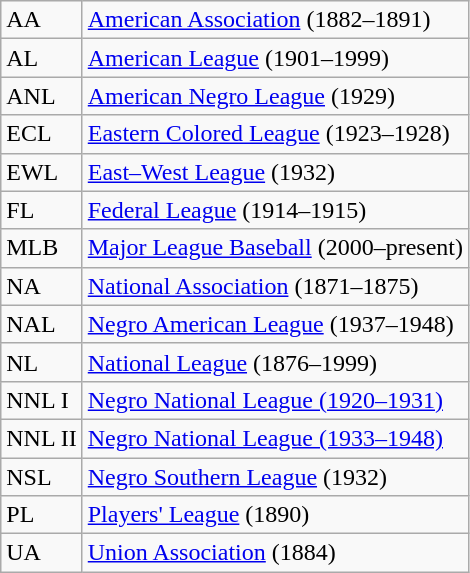<table class="wikitable">
<tr>
<td>AA</td>
<td><a href='#'>American Association</a> (1882–1891)</td>
</tr>
<tr>
<td>AL</td>
<td><a href='#'>American League</a> (1901–1999)</td>
</tr>
<tr>
<td>ANL</td>
<td><a href='#'>American Negro League</a> (1929)</td>
</tr>
<tr>
<td>ECL</td>
<td><a href='#'>Eastern Colored League</a> (1923–1928)</td>
</tr>
<tr>
<td>EWL</td>
<td><a href='#'>East–West League</a> (1932)</td>
</tr>
<tr>
<td>FL</td>
<td><a href='#'>Federal League</a> (1914–1915)</td>
</tr>
<tr>
<td>MLB</td>
<td><a href='#'>Major League Baseball</a> (2000–present)</td>
</tr>
<tr>
<td>NA</td>
<td><a href='#'>National Association</a> (1871–1875)</td>
</tr>
<tr>
<td>NAL</td>
<td><a href='#'>Negro American League</a> (1937–1948)</td>
</tr>
<tr>
<td>NL</td>
<td><a href='#'>National League</a> (1876–1999)</td>
</tr>
<tr>
<td>NNL I</td>
<td><a href='#'>Negro National League (1920–1931)</a></td>
</tr>
<tr>
<td>NNL II</td>
<td><a href='#'>Negro National League (1933–1948)</a></td>
</tr>
<tr>
<td>NSL</td>
<td><a href='#'>Negro Southern League</a> (1932)</td>
</tr>
<tr>
<td>PL</td>
<td><a href='#'>Players' League</a> (1890)</td>
</tr>
<tr>
<td>UA</td>
<td><a href='#'>Union Association</a> (1884)</td>
</tr>
</table>
